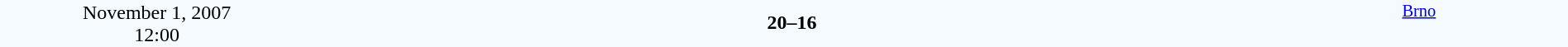<table style="width: 100%; background:#F5FAFF;" cellspacing="0">
<tr>
<td align=center rowspan=3 width=20%>November 1, 2007<br>12:00</td>
</tr>
<tr>
<td width=24% align=right></td>
<td align=center width=13%><strong>20–16</strong></td>
<td width=24%></td>
<td style=font-size:85% rowspan=3 valign=top align=center><a href='#'>Brno</a></td>
</tr>
<tr style=font-size:85%>
<td align=right></td>
<td align=center></td>
<td></td>
</tr>
</table>
